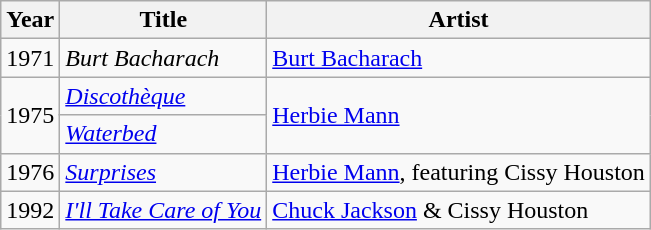<table class="wikitable">
<tr>
<th>Year</th>
<th>Title</th>
<th>Artist</th>
</tr>
<tr>
<td>1971</td>
<td><em>Burt Bacharach</em></td>
<td><a href='#'>Burt Bacharach</a></td>
</tr>
<tr>
<td rowspan="2">1975</td>
<td><em><a href='#'>Discothèque</a></em></td>
<td rowspan="2"><a href='#'>Herbie Mann</a></td>
</tr>
<tr>
<td><em><a href='#'>Waterbed</a></em></td>
</tr>
<tr>
<td>1976</td>
<td><em><a href='#'>Surprises</a></em></td>
<td><a href='#'>Herbie Mann</a>, featuring Cissy Houston</td>
</tr>
<tr>
<td>1992</td>
<td><em><a href='#'>I'll Take Care of You</a></em></td>
<td><a href='#'>Chuck Jackson</a> & Cissy Houston</td>
</tr>
</table>
